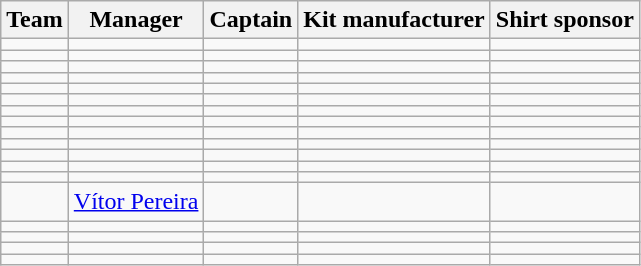<table class="wikitable sortable">
<tr>
<th>Team</th>
<th>Manager</th>
<th>Captain</th>
<th>Kit manufacturer</th>
<th>Shirt sponsor</th>
</tr>
<tr>
<td></td>
<td></td>
<td></td>
<td></td>
<td></td>
</tr>
<tr>
<td></td>
<td></td>
<td></td>
<td></td>
<td></td>
</tr>
<tr>
<td></td>
<td></td>
<td></td>
<td></td>
<td></td>
</tr>
<tr>
<td></td>
<td></td>
<td></td>
<td></td>
<td></td>
</tr>
<tr>
<td></td>
<td></td>
<td></td>
<td></td>
<td></td>
</tr>
<tr>
<td></td>
<td></td>
<td></td>
<td></td>
<td></td>
</tr>
<tr>
<td></td>
<td></td>
<td></td>
<td></td>
<td></td>
</tr>
<tr>
<td></td>
<td></td>
<td></td>
<td></td>
<td></td>
</tr>
<tr>
<td></td>
<td></td>
<td></td>
<td></td>
<td></td>
</tr>
<tr>
<td></td>
<td></td>
<td></td>
<td></td>
<td></td>
</tr>
<tr>
<td></td>
<td></td>
<td></td>
<td></td>
<td></td>
</tr>
<tr>
<td></td>
<td></td>
<td></td>
<td></td>
<td></td>
</tr>
<tr>
<td></td>
<td></td>
<td></td>
<td></td>
<td></td>
</tr>
<tr>
<td></td>
<td> <a href='#'>Vítor Pereira</a></td>
<td></td>
<td></td>
<td></td>
</tr>
<tr>
<td></td>
<td></td>
<td></td>
<td></td>
<td></td>
</tr>
<tr>
<td></td>
<td></td>
<td></td>
<td></td>
<td></td>
</tr>
<tr>
<td></td>
<td></td>
<td></td>
<td></td>
<td></td>
</tr>
<tr>
<td></td>
<td></td>
<td></td>
<td></td>
<td></td>
</tr>
</table>
